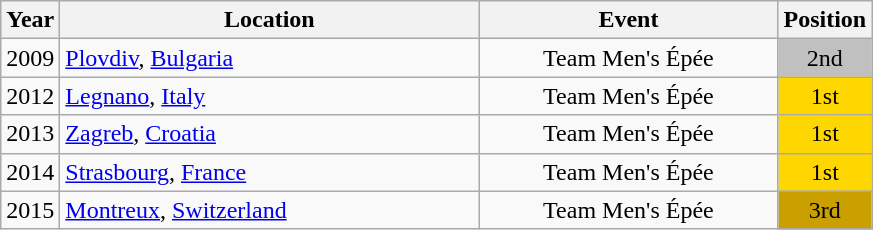<table class="wikitable" style="text-align:center;">
<tr>
<th>Year</th>
<th style="width:17em">Location</th>
<th style="width:12em">Event</th>
<th>Position</th>
</tr>
<tr>
<td>2009</td>
<td rowspan="1" align="left"> <a href='#'>Plovdiv</a>, <a href='#'>Bulgaria</a></td>
<td>Team Men's Épée</td>
<td bgcolor="silver">2nd</td>
</tr>
<tr>
<td rowspan="1">2012</td>
<td rowspan="1" align="left"> <a href='#'>Legnano</a>, <a href='#'>Italy</a></td>
<td>Team Men's Épée</td>
<td bgcolor="gold">1st</td>
</tr>
<tr>
<td>2013</td>
<td rowspan="1" align="left"> <a href='#'>Zagreb</a>, <a href='#'>Croatia</a></td>
<td>Team Men's Épée</td>
<td bgcolor="gold">1st</td>
</tr>
<tr>
<td>2014</td>
<td rowspan="1" align="left"> <a href='#'>Strasbourg</a>, <a href='#'>France</a></td>
<td>Team Men's Épée</td>
<td bgcolor="gold">1st</td>
</tr>
<tr>
<td rowspan="1">2015</td>
<td rowspan="1" align="left"> <a href='#'>Montreux</a>, <a href='#'>Switzerland</a></td>
<td>Team Men's Épée</td>
<td bgcolor="caramel">3rd</td>
</tr>
</table>
